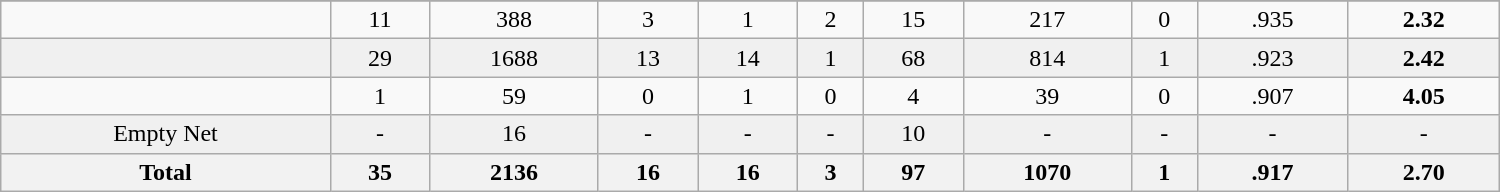<table class="wikitable sortable" width ="1000">
<tr align="center">
</tr>
<tr align="center" bgcolor="">
<td></td>
<td>11</td>
<td>388</td>
<td>3</td>
<td>1</td>
<td>2</td>
<td>15</td>
<td>217</td>
<td>0</td>
<td>.935</td>
<td><strong>2.32</strong></td>
</tr>
<tr align="center" bgcolor="f0f0f0">
<td></td>
<td>29</td>
<td>1688</td>
<td>13</td>
<td>14</td>
<td>1</td>
<td>68</td>
<td>814</td>
<td>1</td>
<td>.923</td>
<td><strong>2.42</strong></td>
</tr>
<tr align="center" bgcolor="">
<td></td>
<td>1</td>
<td>59</td>
<td>0</td>
<td>1</td>
<td>0</td>
<td>4</td>
<td>39</td>
<td>0</td>
<td>.907</td>
<td><strong>4.05</strong></td>
</tr>
<tr align="center" bgcolor="f0f0f0">
<td>Empty Net</td>
<td>-</td>
<td>16</td>
<td>-</td>
<td>-</td>
<td>-</td>
<td>10</td>
<td>-</td>
<td>-</td>
<td>-</td>
<td>-</td>
</tr>
<tr>
<th>Total</th>
<th>35</th>
<th>2136</th>
<th>16</th>
<th>16</th>
<th>3</th>
<th>97</th>
<th>1070</th>
<th>1</th>
<th>.917</th>
<th>2.70</th>
</tr>
</table>
